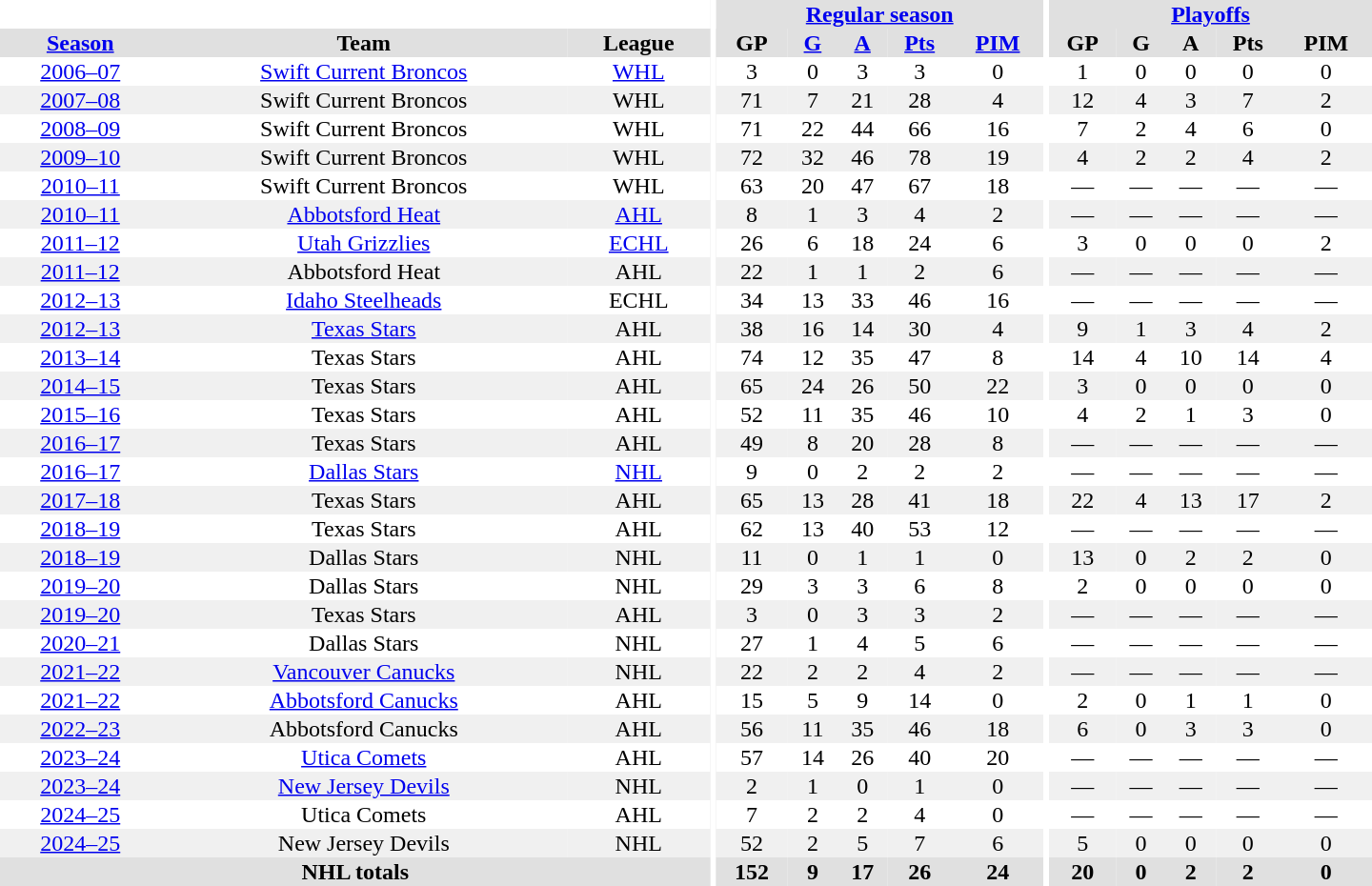<table border="0" cellpadding="1" cellspacing="0" style="text-align:center; width:60em">
<tr bgcolor="#e0e0e0">
<th colspan="3" bgcolor="#ffffff"></th>
<th rowspan="101" bgcolor="#ffffff"></th>
<th colspan="5"><a href='#'>Regular season</a></th>
<th rowspan="101" bgcolor="#ffffff"></th>
<th colspan="5"><a href='#'>Playoffs</a></th>
</tr>
<tr bgcolor="#e0e0e0">
<th><a href='#'>Season</a></th>
<th>Team</th>
<th>League</th>
<th>GP</th>
<th><a href='#'>G</a></th>
<th><a href='#'>A</a></th>
<th><a href='#'>Pts</a></th>
<th><a href='#'>PIM</a></th>
<th>GP</th>
<th>G</th>
<th>A</th>
<th>Pts</th>
<th>PIM</th>
</tr>
<tr>
<td><a href='#'>2006–07</a></td>
<td><a href='#'>Swift Current Broncos</a></td>
<td><a href='#'>WHL</a></td>
<td>3</td>
<td>0</td>
<td>3</td>
<td>3</td>
<td>0</td>
<td>1</td>
<td>0</td>
<td>0</td>
<td>0</td>
<td>0</td>
</tr>
<tr bgcolor="#f0f0f0">
<td><a href='#'>2007–08</a></td>
<td>Swift Current Broncos</td>
<td>WHL</td>
<td>71</td>
<td>7</td>
<td>21</td>
<td>28</td>
<td>4</td>
<td>12</td>
<td>4</td>
<td>3</td>
<td>7</td>
<td>2</td>
</tr>
<tr>
<td><a href='#'>2008–09</a></td>
<td>Swift Current Broncos</td>
<td>WHL</td>
<td>71</td>
<td>22</td>
<td>44</td>
<td>66</td>
<td>16</td>
<td>7</td>
<td>2</td>
<td>4</td>
<td>6</td>
<td>0</td>
</tr>
<tr bgcolor="#f0f0f0">
<td><a href='#'>2009–10</a></td>
<td>Swift Current Broncos</td>
<td>WHL</td>
<td>72</td>
<td>32</td>
<td>46</td>
<td>78</td>
<td>19</td>
<td>4</td>
<td>2</td>
<td>2</td>
<td>4</td>
<td>2</td>
</tr>
<tr>
<td><a href='#'>2010–11</a></td>
<td>Swift Current Broncos</td>
<td>WHL</td>
<td>63</td>
<td>20</td>
<td>47</td>
<td>67</td>
<td>18</td>
<td>—</td>
<td>—</td>
<td>—</td>
<td>—</td>
<td>—</td>
</tr>
<tr bgcolor="#f0f0f0">
<td><a href='#'>2010–11</a></td>
<td><a href='#'>Abbotsford Heat</a></td>
<td><a href='#'>AHL</a></td>
<td>8</td>
<td>1</td>
<td>3</td>
<td>4</td>
<td>2</td>
<td>—</td>
<td>—</td>
<td>—</td>
<td>—</td>
<td>—</td>
</tr>
<tr>
<td><a href='#'>2011–12</a></td>
<td><a href='#'>Utah Grizzlies</a></td>
<td><a href='#'>ECHL</a></td>
<td>26</td>
<td>6</td>
<td>18</td>
<td>24</td>
<td>6</td>
<td>3</td>
<td>0</td>
<td>0</td>
<td>0</td>
<td>2</td>
</tr>
<tr bgcolor="#f0f0f0">
<td><a href='#'>2011–12</a></td>
<td>Abbotsford Heat</td>
<td>AHL</td>
<td>22</td>
<td>1</td>
<td>1</td>
<td>2</td>
<td>6</td>
<td>—</td>
<td>—</td>
<td>—</td>
<td>—</td>
<td>—</td>
</tr>
<tr>
<td><a href='#'>2012–13</a></td>
<td><a href='#'>Idaho Steelheads</a></td>
<td>ECHL</td>
<td>34</td>
<td>13</td>
<td>33</td>
<td>46</td>
<td>16</td>
<td>—</td>
<td>—</td>
<td>—</td>
<td>—</td>
<td>—</td>
</tr>
<tr bgcolor="#f0f0f0">
<td><a href='#'>2012–13</a></td>
<td><a href='#'>Texas Stars</a></td>
<td>AHL</td>
<td>38</td>
<td>16</td>
<td>14</td>
<td>30</td>
<td>4</td>
<td>9</td>
<td>1</td>
<td>3</td>
<td>4</td>
<td>2</td>
</tr>
<tr>
<td><a href='#'>2013–14</a></td>
<td>Texas Stars</td>
<td>AHL</td>
<td>74</td>
<td>12</td>
<td>35</td>
<td>47</td>
<td>8</td>
<td>14</td>
<td>4</td>
<td>10</td>
<td>14</td>
<td>4</td>
</tr>
<tr bgcolor="#f0f0f0">
<td><a href='#'>2014–15</a></td>
<td>Texas Stars</td>
<td>AHL</td>
<td>65</td>
<td>24</td>
<td>26</td>
<td>50</td>
<td>22</td>
<td>3</td>
<td>0</td>
<td>0</td>
<td>0</td>
<td>0</td>
</tr>
<tr>
<td><a href='#'>2015–16</a></td>
<td>Texas Stars</td>
<td>AHL</td>
<td>52</td>
<td>11</td>
<td>35</td>
<td>46</td>
<td>10</td>
<td>4</td>
<td>2</td>
<td>1</td>
<td>3</td>
<td>0</td>
</tr>
<tr bgcolor="#f0f0f0">
<td><a href='#'>2016–17</a></td>
<td>Texas Stars</td>
<td>AHL</td>
<td>49</td>
<td>8</td>
<td>20</td>
<td>28</td>
<td>8</td>
<td>—</td>
<td>—</td>
<td>—</td>
<td>—</td>
<td>—</td>
</tr>
<tr>
<td><a href='#'>2016–17</a></td>
<td><a href='#'>Dallas Stars</a></td>
<td><a href='#'>NHL</a></td>
<td>9</td>
<td>0</td>
<td>2</td>
<td>2</td>
<td>2</td>
<td>—</td>
<td>—</td>
<td>—</td>
<td>—</td>
<td>—</td>
</tr>
<tr bgcolor="#f0f0f0">
<td><a href='#'>2017–18</a></td>
<td>Texas Stars</td>
<td>AHL</td>
<td>65</td>
<td>13</td>
<td>28</td>
<td>41</td>
<td>18</td>
<td>22</td>
<td>4</td>
<td>13</td>
<td>17</td>
<td>2</td>
</tr>
<tr>
<td><a href='#'>2018–19</a></td>
<td>Texas Stars</td>
<td>AHL</td>
<td>62</td>
<td>13</td>
<td>40</td>
<td>53</td>
<td>12</td>
<td>—</td>
<td>—</td>
<td>—</td>
<td>—</td>
<td>—</td>
</tr>
<tr bgcolor="#f0f0f0">
<td><a href='#'>2018–19</a></td>
<td>Dallas Stars</td>
<td>NHL</td>
<td>11</td>
<td>0</td>
<td>1</td>
<td>1</td>
<td>0</td>
<td>13</td>
<td>0</td>
<td>2</td>
<td>2</td>
<td>0</td>
</tr>
<tr>
<td><a href='#'>2019–20</a></td>
<td>Dallas Stars</td>
<td>NHL</td>
<td>29</td>
<td>3</td>
<td>3</td>
<td>6</td>
<td>8</td>
<td>2</td>
<td>0</td>
<td>0</td>
<td>0</td>
<td>0</td>
</tr>
<tr bgcolor="#f0f0f0">
<td><a href='#'>2019–20</a></td>
<td>Texas Stars</td>
<td>AHL</td>
<td>3</td>
<td>0</td>
<td>3</td>
<td>3</td>
<td>2</td>
<td>—</td>
<td>—</td>
<td>—</td>
<td>—</td>
<td>—</td>
</tr>
<tr>
<td><a href='#'>2020–21</a></td>
<td>Dallas Stars</td>
<td>NHL</td>
<td>27</td>
<td>1</td>
<td>4</td>
<td>5</td>
<td>6</td>
<td>—</td>
<td>—</td>
<td>—</td>
<td>—</td>
<td>—</td>
</tr>
<tr bgcolor="#f0f0f0">
<td><a href='#'>2021–22</a></td>
<td><a href='#'>Vancouver Canucks</a></td>
<td>NHL</td>
<td>22</td>
<td>2</td>
<td>2</td>
<td>4</td>
<td>2</td>
<td>—</td>
<td>—</td>
<td>—</td>
<td>—</td>
<td>—</td>
</tr>
<tr>
<td><a href='#'>2021–22</a></td>
<td><a href='#'>Abbotsford Canucks</a></td>
<td>AHL</td>
<td>15</td>
<td>5</td>
<td>9</td>
<td>14</td>
<td>0</td>
<td>2</td>
<td>0</td>
<td>1</td>
<td>1</td>
<td>0</td>
</tr>
<tr bgcolor="#f0f0f0">
<td><a href='#'>2022–23</a></td>
<td>Abbotsford Canucks</td>
<td>AHL</td>
<td>56</td>
<td>11</td>
<td>35</td>
<td>46</td>
<td>18</td>
<td>6</td>
<td>0</td>
<td>3</td>
<td>3</td>
<td>0</td>
</tr>
<tr>
<td><a href='#'>2023–24</a></td>
<td><a href='#'>Utica Comets</a></td>
<td>AHL</td>
<td>57</td>
<td>14</td>
<td>26</td>
<td>40</td>
<td>20</td>
<td>—</td>
<td>—</td>
<td>—</td>
<td>—</td>
<td>—</td>
</tr>
<tr bgcolor="f0f0f0">
<td><a href='#'>2023–24</a></td>
<td><a href='#'>New Jersey Devils</a></td>
<td>NHL</td>
<td>2</td>
<td>1</td>
<td>0</td>
<td>1</td>
<td>0</td>
<td>—</td>
<td>—</td>
<td>—</td>
<td>—</td>
<td>—</td>
</tr>
<tr>
<td><a href='#'>2024–25</a></td>
<td>Utica Comets</td>
<td>AHL</td>
<td>7</td>
<td>2</td>
<td>2</td>
<td>4</td>
<td>0</td>
<td>—</td>
<td>—</td>
<td>—</td>
<td>—</td>
<td>—</td>
</tr>
<tr bgcolor="f0f0f0">
<td><a href='#'>2024–25</a></td>
<td>New Jersey Devils</td>
<td>NHL</td>
<td>52</td>
<td>2</td>
<td>5</td>
<td>7</td>
<td>6</td>
<td>5</td>
<td>0</td>
<td>0</td>
<td>0</td>
<td>0</td>
</tr>
<tr bgcolor="#e0e0e0">
<th colspan="3">NHL totals</th>
<th>152</th>
<th>9</th>
<th>17</th>
<th>26</th>
<th>24</th>
<th>20</th>
<th>0</th>
<th>2</th>
<th>2</th>
<th>0</th>
</tr>
</table>
